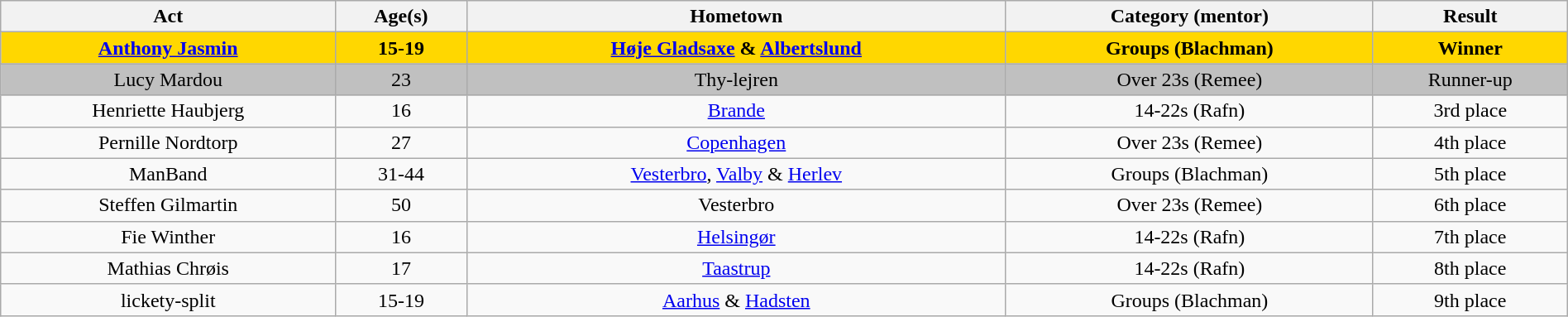<table class="wikitable sortable" style="width:100%; text-align:center;">
<tr>
<th>Act</th>
<th>Age(s)</th>
<th>Hometown</th>
<th>Category (mentor)</th>
<th>Result</th>
</tr>
<tr style="background:gold">
<td><strong><a href='#'>Anthony Jasmin</a></strong></td>
<td><strong>15-19</strong></td>
<td><strong><a href='#'>Høje Gladsaxe</a> & <a href='#'>Albertslund</a></strong></td>
<td><strong>Groups (Blachman)</strong></td>
<td><strong>Winner</strong></td>
</tr>
<tr style="background:silver">
<td>Lucy Mardou</td>
<td>23</td>
<td>Thy-lejren</td>
<td>Over 23s (Remee)</td>
<td>Runner-up</td>
</tr>
<tr>
<td>Henriette Haubjerg</td>
<td>16</td>
<td><a href='#'>Brande</a></td>
<td>14-22s (Rafn)</td>
<td>3rd place</td>
</tr>
<tr>
<td>Pernille Nordtorp</td>
<td>27</td>
<td><a href='#'>Copenhagen</a></td>
<td>Over 23s (Remee)</td>
<td>4th place</td>
</tr>
<tr>
<td>ManBand</td>
<td>31-44</td>
<td><a href='#'>Vesterbro</a>, <a href='#'>Valby</a> & <a href='#'>Herlev</a></td>
<td>Groups (Blachman)</td>
<td>5th place</td>
</tr>
<tr>
<td>Steffen Gilmartin</td>
<td>50</td>
<td>Vesterbro</td>
<td>Over 23s (Remee)</td>
<td>6th place</td>
</tr>
<tr>
<td>Fie Winther</td>
<td>16</td>
<td><a href='#'>Helsingør</a></td>
<td>14-22s (Rafn)</td>
<td>7th place</td>
</tr>
<tr>
<td>Mathias Chrøis</td>
<td>17</td>
<td><a href='#'>Taastrup</a></td>
<td>14-22s (Rafn)</td>
<td>8th place</td>
</tr>
<tr>
<td>lickety-split</td>
<td>15-19</td>
<td><a href='#'>Aarhus</a> & <a href='#'>Hadsten</a></td>
<td>Groups (Blachman)</td>
<td>9th place</td>
</tr>
</table>
